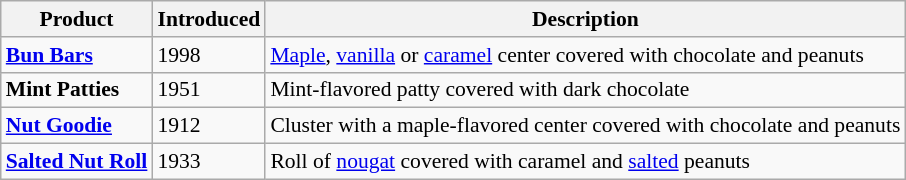<table class="wikitable" style="font-size: 90%">
<tr>
<th>Product</th>
<th>Introduced</th>
<th>Description</th>
</tr>
<tr>
<td><strong><a href='#'>Bun Bars</a></strong></td>
<td>1998</td>
<td><a href='#'>Maple</a>, <a href='#'>vanilla</a> or <a href='#'>caramel</a> center covered with chocolate and peanuts</td>
</tr>
<tr>
<td><strong>Mint Patties</strong></td>
<td>1951</td>
<td>Mint-flavored patty covered with dark chocolate</td>
</tr>
<tr>
<td><strong><a href='#'>Nut Goodie</a></strong></td>
<td>1912</td>
<td>Cluster with a maple-flavored center covered with chocolate and peanuts</td>
</tr>
<tr>
<td><strong><a href='#'>Salted Nut Roll</a></strong></td>
<td>1933</td>
<td>Roll of <a href='#'>nougat</a> covered with caramel and <a href='#'>salted</a> peanuts</td>
</tr>
</table>
